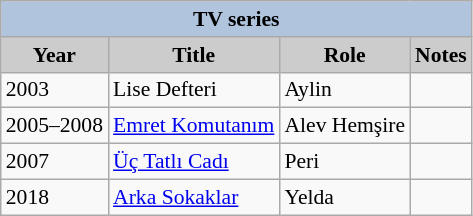<table class="wikitable" style="font-size:90%">
<tr>
<th colspan="4" style="background:LightSteelBlue">TV series</th>
</tr>
<tr>
<th style="background:#CCCCCC">Year</th>
<th style="background:#CCCCCC">Title</th>
<th style="background:#CCCCCC">Role</th>
<th style="background:#CCCCCC">Notes</th>
</tr>
<tr>
<td>2003</td>
<td>Lise Defteri</td>
<td>Aylin</td>
<td></td>
</tr>
<tr>
<td>2005–2008</td>
<td><a href='#'>Emret Komutanım</a></td>
<td>Alev Hemşire</td>
<td></td>
</tr>
<tr>
<td>2007</td>
<td><a href='#'>Üç Tatlı Cadı</a></td>
<td>Peri</td>
<td></td>
</tr>
<tr>
<td>2018</td>
<td><a href='#'>Arka Sokaklar</a></td>
<td>Yelda</td>
<td></td>
</tr>
</table>
